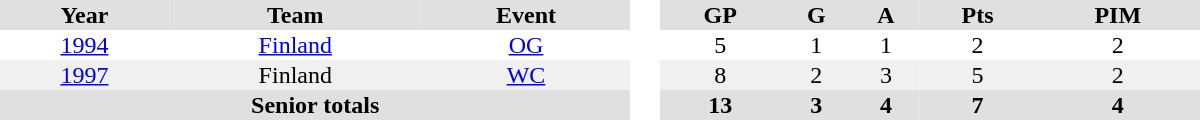<table border="0" cellpadding="1" cellspacing="0" style="text-align:center; width:50em">
<tr ALIGN="center" bgcolor="#e0e0e0">
<th>Year</th>
<th>Team</th>
<th>Event</th>
<th rowspan="99" bgcolor="#ffffff"> </th>
<th>GP</th>
<th>G</th>
<th>A</th>
<th>Pts</th>
<th>PIM</th>
</tr>
<tr>
<td><a href='#'>1994</a></td>
<td><a href='#'>Finland</a></td>
<td><a href='#'>OG</a></td>
<td>5</td>
<td>1</td>
<td>1</td>
<td>2</td>
<td>2</td>
</tr>
<tr bgcolor="#f0f0f0">
<td><a href='#'>1997</a></td>
<td>Finland</td>
<td><a href='#'>WC</a></td>
<td>8</td>
<td>2</td>
<td>3</td>
<td>5</td>
<td>2</td>
</tr>
<tr bgcolor="#e0e0e0">
<th colspan=3>Senior totals</th>
<th>13</th>
<th>3</th>
<th>4</th>
<th>7</th>
<th>4</th>
</tr>
</table>
